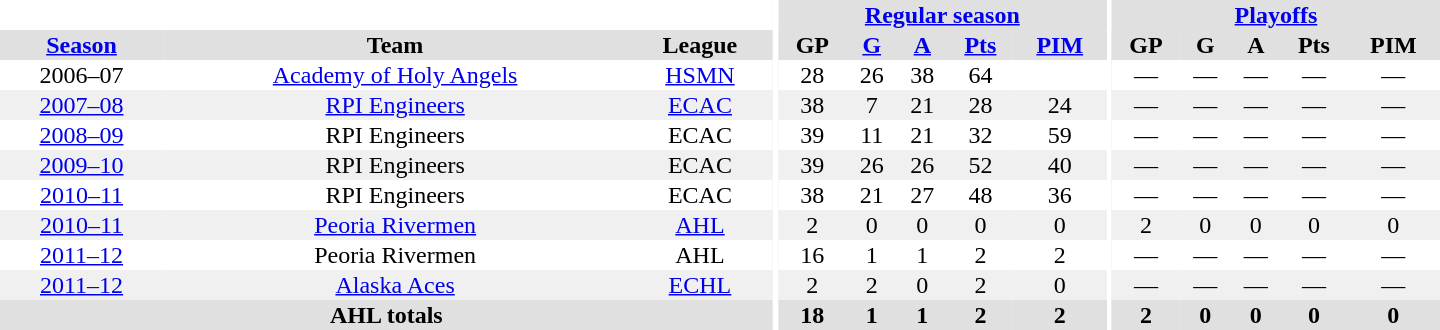<table border="0" cellpadding="1" cellspacing="0" style="text-align:center; width:60em">
<tr bgcolor="#e0e0e0">
<th colspan="3" bgcolor="#ffffff"></th>
<th rowspan="99" bgcolor="#ffffff"></th>
<th colspan="5"><a href='#'>Regular season</a></th>
<th rowspan="99" bgcolor="#ffffff"></th>
<th colspan="5"><a href='#'>Playoffs</a></th>
</tr>
<tr bgcolor="#e0e0e0">
<th><a href='#'>Season</a></th>
<th>Team</th>
<th>League</th>
<th>GP</th>
<th><a href='#'>G</a></th>
<th><a href='#'>A</a></th>
<th><a href='#'>Pts</a></th>
<th><a href='#'>PIM</a></th>
<th>GP</th>
<th>G</th>
<th>A</th>
<th>Pts</th>
<th>PIM</th>
</tr>
<tr>
<td>2006–07</td>
<td><a href='#'>Academy of Holy Angels</a></td>
<td><a href='#'>HSMN</a></td>
<td>28</td>
<td>26</td>
<td>38</td>
<td>64</td>
<td></td>
<td>—</td>
<td>—</td>
<td>—</td>
<td>—</td>
<td>—</td>
</tr>
<tr bgcolor="#f0f0f0">
<td><a href='#'>2007–08</a></td>
<td><a href='#'>RPI Engineers</a></td>
<td><a href='#'>ECAC</a></td>
<td>38</td>
<td>7</td>
<td>21</td>
<td>28</td>
<td>24</td>
<td>—</td>
<td>—</td>
<td>—</td>
<td>—</td>
<td>—</td>
</tr>
<tr>
<td><a href='#'>2008–09</a></td>
<td>RPI Engineers</td>
<td>ECAC</td>
<td>39</td>
<td>11</td>
<td>21</td>
<td>32</td>
<td>59</td>
<td>—</td>
<td>—</td>
<td>—</td>
<td>—</td>
<td>—</td>
</tr>
<tr bgcolor="#f0f0f0">
<td><a href='#'>2009–10</a></td>
<td>RPI Engineers</td>
<td>ECAC</td>
<td>39</td>
<td>26</td>
<td>26</td>
<td>52</td>
<td>40</td>
<td>—</td>
<td>—</td>
<td>—</td>
<td>—</td>
<td>—</td>
</tr>
<tr>
<td><a href='#'>2010–11</a></td>
<td>RPI Engineers</td>
<td>ECAC</td>
<td>38</td>
<td>21</td>
<td>27</td>
<td>48</td>
<td>36</td>
<td>—</td>
<td>—</td>
<td>—</td>
<td>—</td>
<td>—</td>
</tr>
<tr bgcolor="#f0f0f0">
<td><a href='#'>2010–11</a></td>
<td><a href='#'>Peoria Rivermen</a></td>
<td><a href='#'>AHL</a></td>
<td>2</td>
<td>0</td>
<td>0</td>
<td>0</td>
<td>0</td>
<td>2</td>
<td>0</td>
<td>0</td>
<td>0</td>
<td>0</td>
</tr>
<tr>
<td><a href='#'>2011–12</a></td>
<td>Peoria Rivermen</td>
<td>AHL</td>
<td>16</td>
<td>1</td>
<td>1</td>
<td>2</td>
<td>2</td>
<td>—</td>
<td>—</td>
<td>—</td>
<td>—</td>
<td>—</td>
</tr>
<tr bgcolor="#f0f0f0">
<td><a href='#'>2011–12</a></td>
<td><a href='#'>Alaska Aces</a></td>
<td><a href='#'>ECHL</a></td>
<td>2</td>
<td>2</td>
<td>0</td>
<td>2</td>
<td>0</td>
<td>—</td>
<td>—</td>
<td>—</td>
<td>—</td>
<td>—</td>
</tr>
<tr bgcolor="#e0e0e0">
<th colspan="3">AHL totals</th>
<th>18</th>
<th>1</th>
<th>1</th>
<th>2</th>
<th>2</th>
<th>2</th>
<th>0</th>
<th>0</th>
<th>0</th>
<th>0</th>
</tr>
</table>
